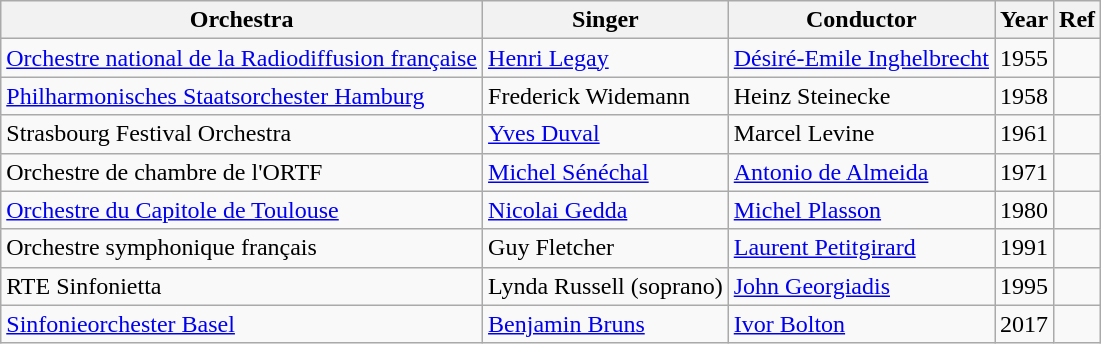<table class="wikitable plainrowheaders" style="text-align: left; margin-right: 0;">
<tr>
<th scope="col">Orchestra</th>
<th scope="col">Singer</th>
<th scope="col">Conductor</th>
<th scope="col">Year</th>
<th scope="col">Ref</th>
</tr>
<tr>
<td><a href='#'>Orchestre national de la Radiodiffusion française</a></td>
<td><a href='#'>Henri Legay</a></td>
<td><a href='#'>Désiré-Emile Inghelbrecht</a></td>
<td>1955</td>
<td></td>
</tr>
<tr>
<td><a href='#'>Philharmonisches Staatsorchester Hamburg</a></td>
<td>Frederick Widemann</td>
<td>Heinz Steinecke</td>
<td>1958</td>
<td></td>
</tr>
<tr>
<td>Strasbourg Festival Orchestra</td>
<td><a href='#'>Yves Duval</a></td>
<td>Marcel Levine</td>
<td>1961</td>
<td></td>
</tr>
<tr>
<td>Orchestre de chambre de l'ORTF</td>
<td><a href='#'>Michel Sénéchal</a></td>
<td><a href='#'>Antonio de Almeida</a></td>
<td>1971</td>
<td></td>
</tr>
<tr>
<td><a href='#'>Orchestre du Capitole de Toulouse</a></td>
<td><a href='#'>Nicolai Gedda</a></td>
<td><a href='#'>Michel Plasson</a></td>
<td>1980</td>
<td></td>
</tr>
<tr>
<td>Orchestre symphonique français</td>
<td>Guy Fletcher</td>
<td><a href='#'>Laurent Petitgirard</a></td>
<td>1991</td>
<td></td>
</tr>
<tr>
<td>RTE Sinfonietta</td>
<td>Lynda Russell (soprano)</td>
<td><a href='#'>John Georgiadis</a></td>
<td>1995</td>
<td></td>
</tr>
<tr>
<td><a href='#'>Sinfonieorchester Basel</a></td>
<td><a href='#'>Benjamin Bruns</a></td>
<td><a href='#'>Ivor Bolton</a></td>
<td>2017</td>
<td></td>
</tr>
</table>
